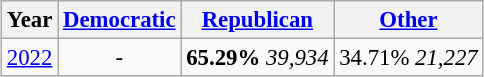<table class="wikitable" style="float:center; margin:1em; font-size:95%;">
<tr>
<th>Year</th>
<th><a href='#'>Democratic</a></th>
<th><a href='#'>Republican</a></th>
<th><a href='#'>Other</a></th>
</tr>
<tr>
<td align="center" ><a href='#'>2022</a></td>
<td align="center" >-</td>
<td align="center" ><strong>65.29%</strong> <em>39,934</em></td>
<td align="center" >34.71% <em>21,227</em></td>
</tr>
</table>
